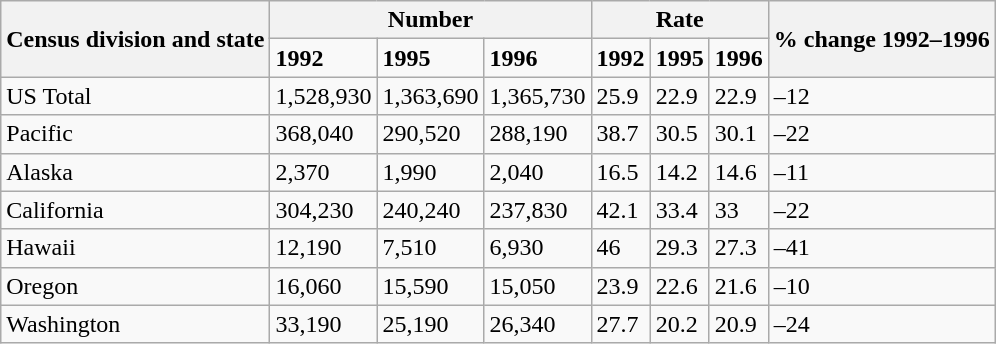<table class="wikitable">
<tr>
<th rowspan="2">Census division and state</th>
<th colspan="3">Number</th>
<th colspan="3">Rate</th>
<th rowspan="2">% change 1992–1996</th>
</tr>
<tr>
<td><strong>1992</strong></td>
<td><strong>1995</strong></td>
<td><strong>1996</strong></td>
<td><strong>1992</strong></td>
<td><strong>1995</strong></td>
<td><strong>1996</strong></td>
</tr>
<tr>
<td>US Total</td>
<td>1,528,930</td>
<td>1,363,690</td>
<td>1,365,730</td>
<td>25.9</td>
<td>22.9</td>
<td>22.9</td>
<td>–12</td>
</tr>
<tr>
<td>Pacific</td>
<td>368,040</td>
<td>290,520</td>
<td>288,190</td>
<td>38.7</td>
<td>30.5</td>
<td>30.1</td>
<td>–22</td>
</tr>
<tr>
<td>Alaska</td>
<td>2,370</td>
<td>1,990</td>
<td>2,040</td>
<td>16.5</td>
<td>14.2</td>
<td>14.6</td>
<td>–11</td>
</tr>
<tr>
<td>California</td>
<td>304,230</td>
<td>240,240</td>
<td>237,830</td>
<td>42.1</td>
<td>33.4</td>
<td>33</td>
<td>–22</td>
</tr>
<tr>
<td>Hawaii</td>
<td>12,190</td>
<td>7,510</td>
<td>6,930</td>
<td>46</td>
<td>29.3</td>
<td>27.3</td>
<td>–41</td>
</tr>
<tr>
<td>Oregon</td>
<td>16,060</td>
<td>15,590</td>
<td>15,050</td>
<td>23.9</td>
<td>22.6</td>
<td>21.6</td>
<td>–10</td>
</tr>
<tr>
<td>Washington</td>
<td>33,190</td>
<td>25,190</td>
<td>26,340</td>
<td>27.7</td>
<td>20.2</td>
<td>20.9</td>
<td>–24</td>
</tr>
</table>
